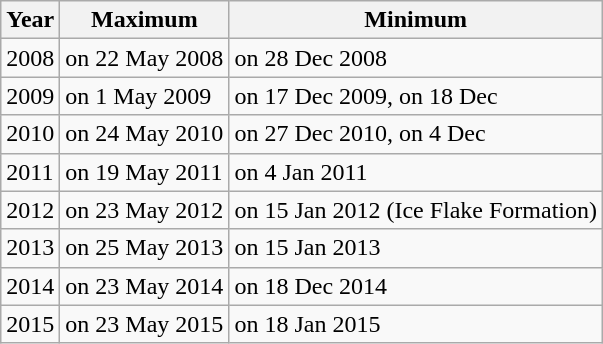<table class="wikitable" border="2">
<tr>
<th>Year</th>
<th>Maximum</th>
<th>Minimum</th>
</tr>
<tr>
<td>2008</td>
<td> on 22 May 2008</td>
<td> on 28 Dec 2008</td>
</tr>
<tr>
<td>2009</td>
<td> on 1 May 2009</td>
<td> on 17 Dec 2009,  on 18 Dec</td>
</tr>
<tr>
<td>2010</td>
<td> on 24 May 2010</td>
<td> on 27 Dec 2010,  on 4 Dec</td>
</tr>
<tr>
<td>2011</td>
<td> on 19 May 2011</td>
<td> on 4 Jan 2011</td>
</tr>
<tr>
<td>2012</td>
<td> on 23 May 2012</td>
<td> on 15 Jan 2012 (Ice Flake Formation)</td>
</tr>
<tr>
<td>2013</td>
<td> on 25 May 2013</td>
<td> on 15 Jan 2013</td>
</tr>
<tr>
<td>2014</td>
<td> on 23 May 2014</td>
<td> on 18 Dec 2014</td>
</tr>
<tr>
<td>2015</td>
<td> on 23 May 2015</td>
<td> on 18 Jan 2015</td>
</tr>
</table>
